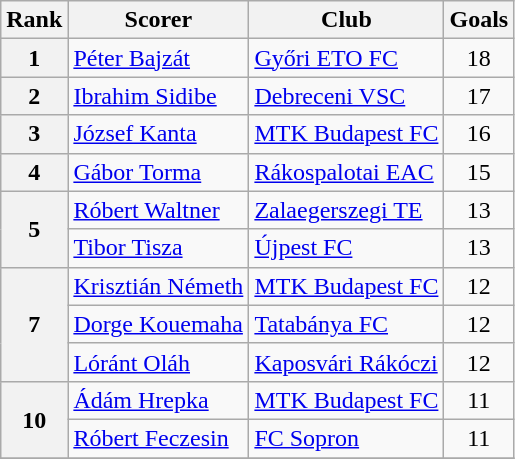<table class="wikitable" style="text-align:center">
<tr>
<th>Rank</th>
<th>Scorer</th>
<th>Club</th>
<th>Goals</th>
</tr>
<tr>
<th rowspan="1">1</th>
<td align="left"> <a href='#'>Péter Bajzát</a></td>
<td align="left"><a href='#'>Győri ETO FC</a></td>
<td>18</td>
</tr>
<tr>
<th rowspan="1">2</th>
<td align="left"> <a href='#'>Ibrahim Sidibe</a></td>
<td align="left"><a href='#'>Debreceni VSC</a></td>
<td>17</td>
</tr>
<tr>
<th rowspan="1">3</th>
<td align="left"> <a href='#'>József Kanta</a></td>
<td align="left"><a href='#'>MTK Budapest FC</a></td>
<td>16</td>
</tr>
<tr>
<th rowspan="1">4</th>
<td align="left"> <a href='#'>Gábor Torma</a></td>
<td align="left"><a href='#'>Rákospalotai EAC</a></td>
<td>15</td>
</tr>
<tr>
<th rowspan="2">5</th>
<td align="left"> <a href='#'>Róbert Waltner</a></td>
<td align="left"><a href='#'>Zalaegerszegi TE</a></td>
<td>13</td>
</tr>
<tr>
<td align="left"> <a href='#'>Tibor Tisza</a></td>
<td align="left"><a href='#'>Újpest FC</a></td>
<td>13</td>
</tr>
<tr>
<th rowspan="3">7</th>
<td align="left"> <a href='#'>Krisztián Németh</a></td>
<td align="left"><a href='#'>MTK Budapest FC</a></td>
<td>12</td>
</tr>
<tr>
<td align="left"> <a href='#'>Dorge Kouemaha</a></td>
<td align="left"><a href='#'>Tatabánya FC</a></td>
<td>12</td>
</tr>
<tr>
<td align="left"> <a href='#'>Lóránt Oláh</a></td>
<td align="left"><a href='#'>Kaposvári Rákóczi</a></td>
<td>12</td>
</tr>
<tr>
<th rowspan="2">10</th>
<td align="left"> <a href='#'>Ádám Hrepka</a></td>
<td align="left"><a href='#'>MTK Budapest FC</a></td>
<td>11</td>
</tr>
<tr>
<td align="left"> <a href='#'>Róbert Feczesin</a></td>
<td align="left"><a href='#'>FC Sopron</a></td>
<td>11</td>
</tr>
<tr>
</tr>
</table>
